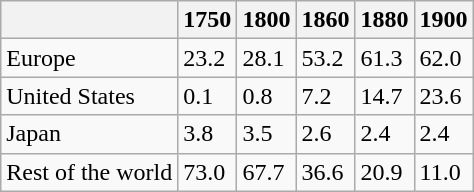<table class="wikitable">
<tr>
<th></th>
<th>1750</th>
<th>1800</th>
<th>1860</th>
<th>1880</th>
<th>1900</th>
</tr>
<tr>
<td>Europe</td>
<td>23.2</td>
<td>28.1</td>
<td>53.2</td>
<td>61.3</td>
<td>62.0</td>
</tr>
<tr>
<td>United States</td>
<td>0.1</td>
<td>0.8</td>
<td>7.2</td>
<td>14.7</td>
<td>23.6</td>
</tr>
<tr>
<td>Japan</td>
<td>3.8</td>
<td>3.5</td>
<td>2.6</td>
<td>2.4</td>
<td>2.4</td>
</tr>
<tr>
<td>Rest of the world</td>
<td>73.0</td>
<td>67.7</td>
<td>36.6</td>
<td>20.9</td>
<td>11.0</td>
</tr>
</table>
